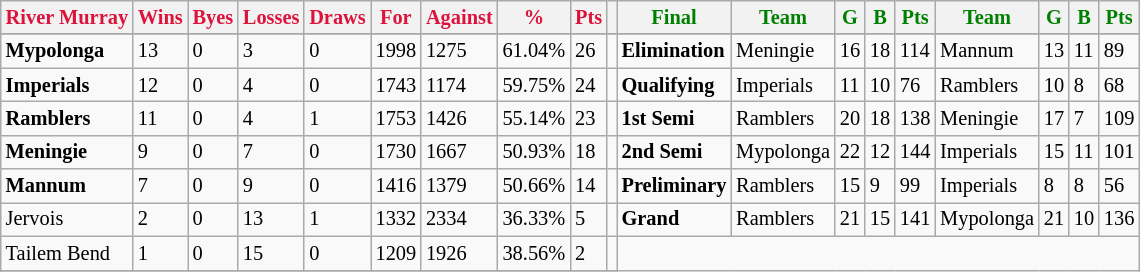<table style="font-size: 85%; text-align: left;" class="wikitable">
<tr>
<th style="color:crimson">River Murray</th>
<th style="color:crimson">Wins</th>
<th style="color:crimson">Byes</th>
<th style="color:crimson">Losses</th>
<th style="color:crimson">Draws</th>
<th style="color:crimson">For</th>
<th style="color:crimson">Against</th>
<th style="color:crimson">%</th>
<th style="color:crimson">Pts</th>
<th></th>
<th style="color:green">Final</th>
<th style="color:green">Team</th>
<th style="color:green">G</th>
<th style="color:green">B</th>
<th style="color:green">Pts</th>
<th style="color:green">Team</th>
<th style="color:green">G</th>
<th style="color:green">B</th>
<th style="color:green">Pts</th>
</tr>
<tr>
</tr>
<tr>
</tr>
<tr>
<td><strong>	Mypolonga	</strong></td>
<td>13</td>
<td>0</td>
<td>3</td>
<td>0</td>
<td>1998</td>
<td>1275</td>
<td>61.04%</td>
<td>26</td>
<td></td>
<td><strong>Elimination</strong></td>
<td>Meningie</td>
<td>16</td>
<td>18</td>
<td>114</td>
<td>Mannum</td>
<td>13</td>
<td>11</td>
<td>89</td>
</tr>
<tr>
<td><strong>	Imperials	</strong></td>
<td>12</td>
<td>0</td>
<td>4</td>
<td>0</td>
<td>1743</td>
<td>1174</td>
<td>59.75%</td>
<td>24</td>
<td></td>
<td><strong>Qualifying</strong></td>
<td>Imperials</td>
<td>11</td>
<td>10</td>
<td>76</td>
<td>Ramblers</td>
<td>10</td>
<td>8</td>
<td>68</td>
</tr>
<tr>
<td><strong>	Ramblers	</strong></td>
<td>11</td>
<td>0</td>
<td>4</td>
<td>1</td>
<td>1753</td>
<td>1426</td>
<td>55.14%</td>
<td>23</td>
<td></td>
<td><strong>1st Semi</strong></td>
<td>Ramblers</td>
<td>20</td>
<td>18</td>
<td>138</td>
<td>Meningie</td>
<td>17</td>
<td>7</td>
<td>109</td>
</tr>
<tr>
<td><strong>	Meningie	</strong></td>
<td>9</td>
<td>0</td>
<td>7</td>
<td>0</td>
<td>1730</td>
<td>1667</td>
<td>50.93%</td>
<td>18</td>
<td></td>
<td><strong>2nd Semi</strong></td>
<td>Mypolonga</td>
<td>22</td>
<td>12</td>
<td>144</td>
<td>Imperials</td>
<td>15</td>
<td>11</td>
<td>101</td>
</tr>
<tr>
<td><strong>	Mannum	</strong></td>
<td>7</td>
<td>0</td>
<td>9</td>
<td>0</td>
<td>1416</td>
<td>1379</td>
<td>50.66%</td>
<td>14</td>
<td></td>
<td><strong>Preliminary</strong></td>
<td>Ramblers</td>
<td>15</td>
<td>9</td>
<td>99</td>
<td>Imperials</td>
<td>8</td>
<td>8</td>
<td>56</td>
</tr>
<tr>
<td>Jervois</td>
<td>2</td>
<td>0</td>
<td>13</td>
<td>1</td>
<td>1332</td>
<td>2334</td>
<td>36.33%</td>
<td>5</td>
<td></td>
<td><strong>Grand</strong></td>
<td>Ramblers</td>
<td>21</td>
<td>15</td>
<td>141</td>
<td>Mypolonga</td>
<td>21</td>
<td>10</td>
<td>136</td>
</tr>
<tr>
<td>Tailem Bend</td>
<td>1</td>
<td>0</td>
<td>15</td>
<td>0</td>
<td>1209</td>
<td>1926</td>
<td>38.56%</td>
<td>2</td>
<td></td>
</tr>
<tr>
</tr>
</table>
